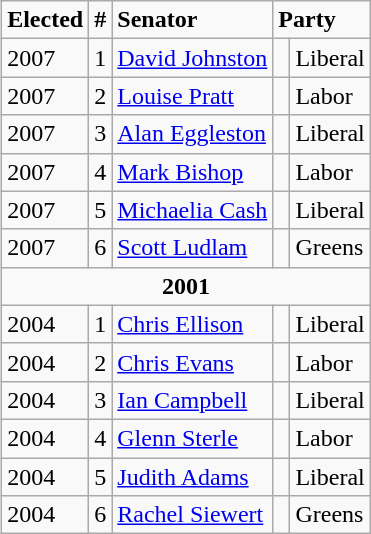<table class="wikitable" style="float:right">
<tr>
<td><strong>Elected</strong></td>
<td><strong>#</strong></td>
<td><strong>Senator</strong></td>
<td colspan="2"><strong>Party</strong></td>
</tr>
<tr>
<td>2007</td>
<td>1</td>
<td><a href='#'>David Johnston</a></td>
<td> </td>
<td>Liberal</td>
</tr>
<tr>
<td>2007</td>
<td>2</td>
<td><a href='#'>Louise Pratt</a></td>
<td> </td>
<td>Labor</td>
</tr>
<tr>
<td>2007</td>
<td>3</td>
<td><a href='#'>Alan Eggleston</a></td>
<td> </td>
<td>Liberal</td>
</tr>
<tr>
<td>2007</td>
<td>4</td>
<td><a href='#'>Mark Bishop</a></td>
<td> </td>
<td>Labor</td>
</tr>
<tr>
<td>2007</td>
<td>5</td>
<td><a href='#'>Michaelia Cash</a></td>
<td> </td>
<td>Liberal</td>
</tr>
<tr>
<td>2007</td>
<td>6</td>
<td><a href='#'>Scott Ludlam</a></td>
<td> </td>
<td>Greens</td>
</tr>
<tr>
<td colspan="5" align="center"><strong>2001</strong></td>
</tr>
<tr>
<td>2004</td>
<td>1</td>
<td><a href='#'>Chris Ellison</a></td>
<td> </td>
<td>Liberal</td>
</tr>
<tr>
<td>2004</td>
<td>2</td>
<td><a href='#'>Chris Evans</a></td>
<td> </td>
<td>Labor</td>
</tr>
<tr>
<td>2004</td>
<td>3</td>
<td><a href='#'>Ian Campbell</a></td>
<td> </td>
<td>Liberal</td>
</tr>
<tr>
<td>2004</td>
<td>4</td>
<td><a href='#'>Glenn Sterle</a></td>
<td> </td>
<td>Labor</td>
</tr>
<tr>
<td>2004</td>
<td>5</td>
<td><a href='#'>Judith Adams</a></td>
<td> </td>
<td>Liberal</td>
</tr>
<tr>
<td>2004</td>
<td>6</td>
<td><a href='#'>Rachel Siewert</a></td>
<td> </td>
<td>Greens</td>
</tr>
</table>
